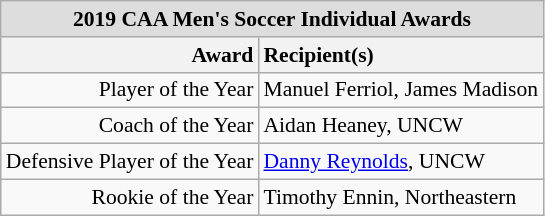<table class="wikitable" style="white-space:nowrap; font-size:90%;">
<tr>
<td colspan="2" style="text-align:center; background:#ddd;"><strong>2019 CAA Men's Soccer Individual Awards</strong></td>
</tr>
<tr>
<th style="text-align:right;">Award</th>
<th style="text-align:left;">Recipient(s)</th>
</tr>
<tr>
<td style="text-align:right;">Player of the Year</td>
<td style="text-align:left;">Manuel Ferriol, James Madison</td>
</tr>
<tr>
<td style="text-align:right;">Coach of the Year</td>
<td style="text-align:left;">Aidan Heaney, UNCW</td>
</tr>
<tr>
<td style="text-align:right;">Defensive Player of the Year</td>
<td style="text-align:left;"><a href='#'>Danny Reynolds</a>, UNCW</td>
</tr>
<tr>
<td style="text-align:right;">Rookie of the Year</td>
<td style="text-align:left;">Timothy Ennin, Northeastern</td>
</tr>
</table>
